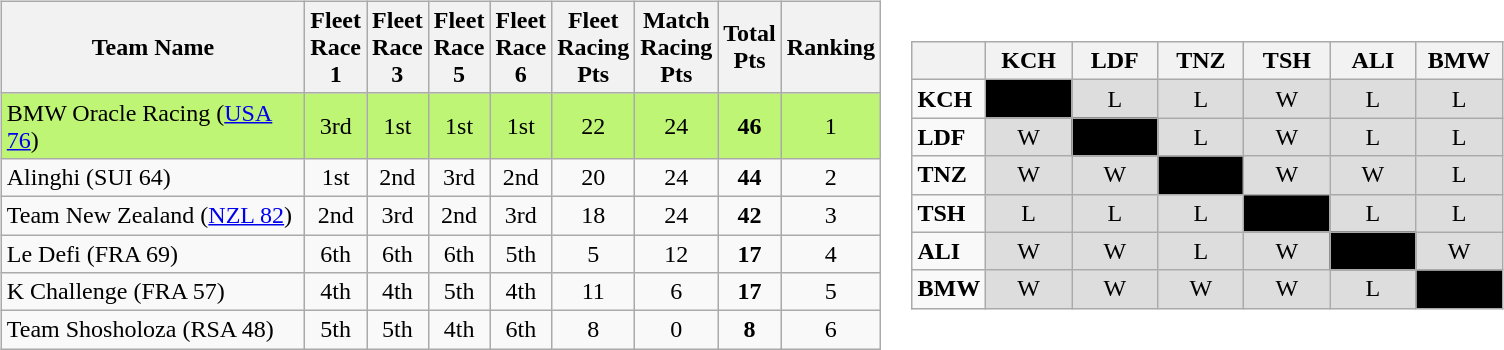<table>
<tr>
<td><br><table class="wikitable" style="text-align:center;">
<tr>
<th width=195>Team Name</th>
<th width=20 abbr="FR1">Fleet Race 1</th>
<th width=20 abbr="FR3">Fleet Race 3</th>
<th width=20 abbr="FR5">Fleet Race 5</th>
<th width=20 abbr="FR6">Fleet Race 6</th>
<th width=20 abbr="FRPts">Fleet Racing Pts</th>
<th width=20 abbr="MRPts">Match Racing Pts</th>
<th width=20 abbr="Points">Total Pts</th>
<th width=20 abbr="Rank">Ranking</th>
</tr>
<tr style="background: #BEF574;">
<td style="text-align:left;"> BMW Oracle Racing (<a href='#'>USA 76</a>)</td>
<td>3rd</td>
<td>1st</td>
<td>1st</td>
<td>1st</td>
<td>22</td>
<td>24</td>
<td><strong>46</strong></td>
<td>1</td>
</tr>
<tr>
<td style="text-align:left;"> Alinghi (SUI 64)</td>
<td>1st</td>
<td>2nd</td>
<td>3rd</td>
<td>2nd</td>
<td>20</td>
<td>24</td>
<td><strong>44</strong></td>
<td>2</td>
</tr>
<tr>
<td style="text-align:left;"> Team New Zealand (<a href='#'>NZL 82</a>)</td>
<td>2nd</td>
<td>3rd</td>
<td>2nd</td>
<td>3rd</td>
<td>18</td>
<td>24</td>
<td><strong>42</strong></td>
<td>3</td>
</tr>
<tr>
<td style="text-align:left;"> Le Defi (FRA 69)</td>
<td>6th</td>
<td>6th</td>
<td>6th</td>
<td>5th</td>
<td>5</td>
<td>12</td>
<td><strong>17</strong></td>
<td>4</td>
</tr>
<tr>
<td style="text-align:left;"> K Challenge (FRA 57)</td>
<td>4th</td>
<td>4th</td>
<td>5th</td>
<td>4th</td>
<td>11</td>
<td>6</td>
<td><strong>17</strong></td>
<td>5</td>
</tr>
<tr>
<td style="text-align:left;"> Team Shosholoza (RSA 48)</td>
<td>5th</td>
<td>5th</td>
<td>4th</td>
<td>6th</td>
<td>8</td>
<td>0</td>
<td><strong>8</strong></td>
<td>6</td>
</tr>
</table>
</td>
<td><br><table class="wikitable" border="1" style="text-align:center;">
<tr>
<th width=40></th>
<th width=50>KCH</th>
<th width=50>LDF</th>
<th width=50>TNZ</th>
<th width=50>TSH</th>
<th width=50>ALI</th>
<th width=50>BMW</th>
</tr>
<tr>
<td style="text-align:left;"><strong>KCH</strong></td>
<td style="background: #000000;"></td>
<td style="background: #dddddd;">L</td>
<td style="background: #dddddd;">L</td>
<td style="background: #dddddd;">W</td>
<td style="background: #dddddd;">L</td>
<td style="background: #dddddd;">L</td>
</tr>
<tr>
<td style="text-align:left;"><strong>LDF</strong></td>
<td style="background: #dddddd;">W</td>
<td style="background: #000000;"></td>
<td style="background: #dddddd;">L</td>
<td style="background: #dddddd;">W</td>
<td style="background: #dddddd;">L</td>
<td style="background: #dddddd;">L</td>
</tr>
<tr>
<td style="text-align:left;"><strong>TNZ</strong></td>
<td style="background: #dddddd;">W</td>
<td style="background: #dddddd;">W</td>
<td style="background: #000000;"></td>
<td style="background: #dddddd;">W</td>
<td style="background: #dddddd;">W</td>
<td style="background: #dddddd;">L</td>
</tr>
<tr>
<td style="text-align:left;"><strong>TSH</strong></td>
<td style="background: #dddddd;">L</td>
<td style="background: #dddddd;">L</td>
<td style="background: #dddddd;">L</td>
<td style="background: #000000;"></td>
<td style="background: #dddddd;">L</td>
<td style="background: #dddddd;">L</td>
</tr>
<tr>
<td style="text-align:left;"><strong>ALI</strong></td>
<td style="background: #dddddd;">W</td>
<td style="background: #dddddd;">W</td>
<td style="background: #dddddd;">L</td>
<td style="background: #dddddd;">W</td>
<td style="background: #000000;"></td>
<td style="background: #dddddd;">W</td>
</tr>
<tr>
<td style="text-align:left;"><strong>BMW</strong></td>
<td style="background: #dddddd;">W</td>
<td style="background: #dddddd;">W</td>
<td style="background: #dddddd;">W</td>
<td style="background: #dddddd;">W</td>
<td style="background: #dddddd;">L</td>
<td style="background: #000000;"></td>
</tr>
</table>
</td>
</tr>
</table>
